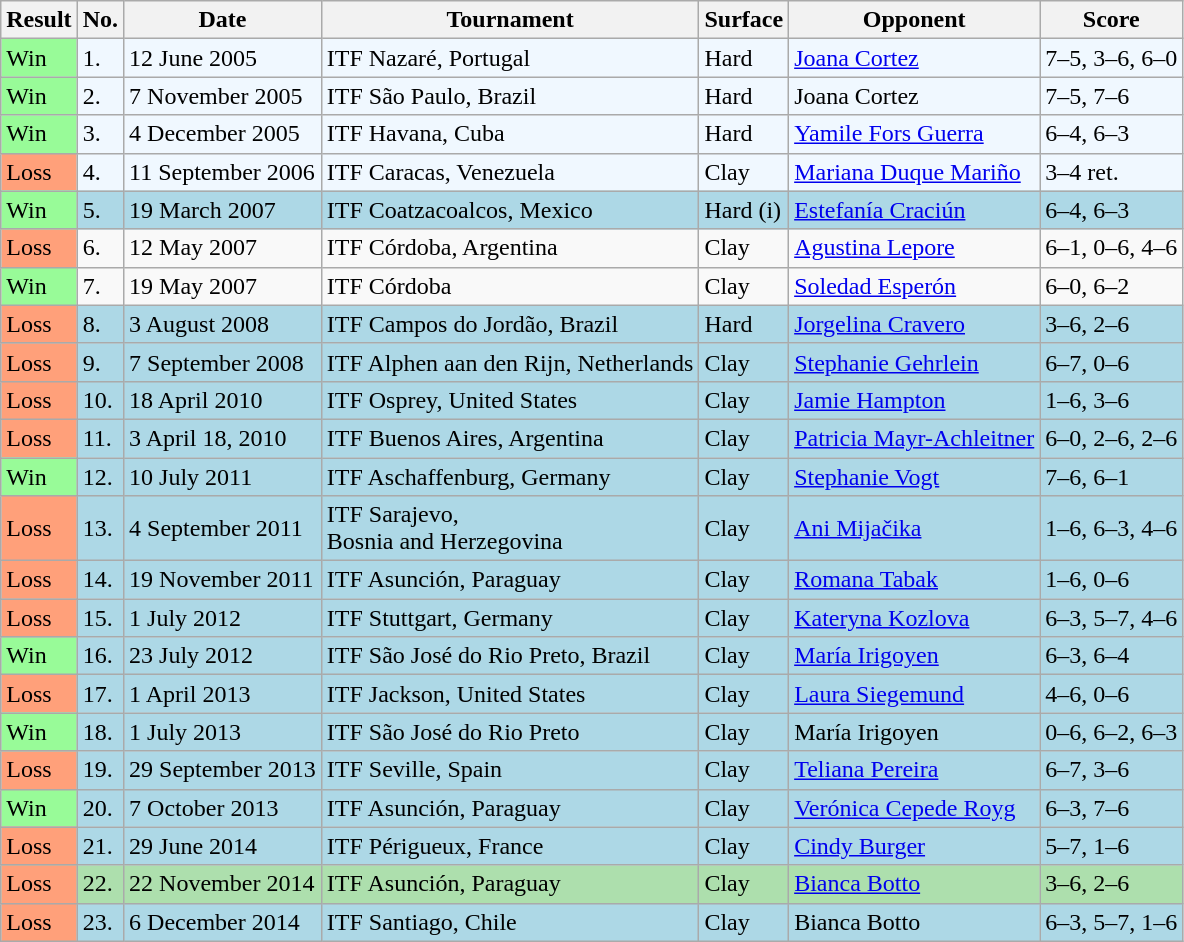<table class="sortable wikitable">
<tr>
<th>Result</th>
<th>No.</th>
<th>Date</th>
<th>Tournament</th>
<th>Surface</th>
<th>Opponent</th>
<th class="unsortable">Score</th>
</tr>
<tr bgcolor="#f0f8ff">
<td bgcolor="98FB98">Win</td>
<td>1.</td>
<td>12 June 2005</td>
<td>ITF Nazaré, Portugal</td>
<td>Hard</td>
<td> <a href='#'>Joana Cortez</a></td>
<td>7–5, 3–6, 6–0</td>
</tr>
<tr bgcolor="#f0f8ff">
<td bgcolor="98FB98">Win</td>
<td>2.</td>
<td>7 November 2005</td>
<td>ITF São Paulo, Brazil</td>
<td>Hard</td>
<td> Joana Cortez</td>
<td>7–5, 7–6</td>
</tr>
<tr bgcolor="#f0f8ff">
<td bgcolor="98FB98">Win</td>
<td>3.</td>
<td>4 December 2005</td>
<td>ITF Havana, Cuba</td>
<td>Hard</td>
<td> <a href='#'>Yamile Fors Guerra</a></td>
<td>6–4, 6–3</td>
</tr>
<tr bgcolor=f0f8ff>
<td bgcolor="FFA07A">Loss</td>
<td>4.</td>
<td>11 September 2006</td>
<td>ITF Caracas, Venezuela</td>
<td>Clay</td>
<td> <a href='#'>Mariana Duque Mariño</a></td>
<td>3–4 ret.</td>
</tr>
<tr style="background:lightblue;">
<td bgcolor="98FB98">Win</td>
<td>5.</td>
<td>19 March 2007</td>
<td>ITF Coatzacoalcos, Mexico</td>
<td>Hard (i)</td>
<td> <a href='#'>Estefanía Craciún</a></td>
<td>6–4, 6–3</td>
</tr>
<tr>
<td bgcolor="FFA07A">Loss</td>
<td>6.</td>
<td>12 May 2007</td>
<td>ITF Córdoba, Argentina</td>
<td>Clay</td>
<td> <a href='#'>Agustina Lepore</a></td>
<td>6–1, 0–6, 4–6</td>
</tr>
<tr>
<td bgcolor="98FB98">Win</td>
<td>7.</td>
<td>19 May 2007</td>
<td>ITF Córdoba</td>
<td>Clay</td>
<td> <a href='#'>Soledad Esperón</a></td>
<td>6–0, 6–2</td>
</tr>
<tr style="background:lightblue;">
<td bgcolor="FFA07A">Loss</td>
<td>8.</td>
<td>3 August 2008</td>
<td>ITF Campos do Jordão, Brazil</td>
<td>Hard</td>
<td> <a href='#'>Jorgelina Cravero</a></td>
<td>3–6, 2–6</td>
</tr>
<tr style="background:lightblue;">
<td bgcolor="FFA07A">Loss</td>
<td>9.</td>
<td>7 September 2008</td>
<td>ITF Alphen aan den Rijn, Netherlands</td>
<td>Clay</td>
<td> <a href='#'>Stephanie Gehrlein</a></td>
<td>6–7, 0–6</td>
</tr>
<tr style="background:lightblue;">
<td bgcolor="FFA07A">Loss</td>
<td>10.</td>
<td>18 April 2010</td>
<td>ITF Osprey, United States</td>
<td>Clay</td>
<td> <a href='#'>Jamie Hampton</a></td>
<td>1–6, 3–6</td>
</tr>
<tr style="background:lightblue;">
<td bgcolor="FFA07A">Loss</td>
<td>11.</td>
<td>3 April 18, 2010</td>
<td>ITF Buenos Aires, Argentina</td>
<td>Clay</td>
<td> <a href='#'>Patricia Mayr-Achleitner</a></td>
<td>6–0, 2–6, 2–6</td>
</tr>
<tr style="background:lightblue;">
<td style="background:#98fb98;">Win</td>
<td>12.</td>
<td>10 July 2011</td>
<td>ITF Aschaffenburg, Germany</td>
<td>Clay</td>
<td> <a href='#'>Stephanie Vogt</a></td>
<td>7–6, 6–1</td>
</tr>
<tr style="background:lightblue;">
<td bgcolor="FFA07A">Loss</td>
<td>13.</td>
<td>4 September 2011</td>
<td>ITF Sarajevo, <br>Bosnia and Herzegovina</td>
<td>Clay</td>
<td> <a href='#'>Ani Mijačika</a></td>
<td>1–6, 6–3, 4–6</td>
</tr>
<tr style="background:lightblue;">
<td bgcolor="FFA07A">Loss</td>
<td>14.</td>
<td>19 November 2011</td>
<td>ITF Asunción, Paraguay</td>
<td>Clay</td>
<td> <a href='#'>Romana Tabak</a></td>
<td>1–6, 0–6</td>
</tr>
<tr style="background:lightblue;">
<td bgcolor="FFA07A">Loss</td>
<td>15.</td>
<td>1 July 2012</td>
<td>ITF Stuttgart, Germany</td>
<td>Clay</td>
<td> <a href='#'>Kateryna Kozlova</a></td>
<td>6–3, 5–7, 4–6</td>
</tr>
<tr style="background:lightblue;">
<td style="background:#98fb98;">Win</td>
<td>16.</td>
<td>23 July 2012</td>
<td>ITF São José do Rio Preto, Brazil</td>
<td>Clay</td>
<td> <a href='#'>María Irigoyen</a></td>
<td>6–3, 6–4</td>
</tr>
<tr style="background:lightblue;">
<td bgcolor="FFA07A">Loss</td>
<td>17.</td>
<td>1 April 2013</td>
<td>ITF Jackson, United States</td>
<td>Clay</td>
<td> <a href='#'>Laura Siegemund</a></td>
<td>4–6, 0–6</td>
</tr>
<tr style="background:lightblue;">
<td style="background:#98fb98;">Win</td>
<td>18.</td>
<td>1 July 2013</td>
<td>ITF São José do Rio Preto</td>
<td>Clay</td>
<td> María Irigoyen</td>
<td>0–6, 6–2, 6–3</td>
</tr>
<tr style="background:lightblue;">
<td bgcolor="FFA07A">Loss</td>
<td>19.</td>
<td>29 September 2013</td>
<td>ITF Seville, Spain</td>
<td>Clay</td>
<td> <a href='#'>Teliana Pereira</a></td>
<td>6–7, 3–6</td>
</tr>
<tr style="background:lightblue;">
<td style="background:#98fb98;">Win</td>
<td>20.</td>
<td>7 October 2013</td>
<td>ITF Asunción, Paraguay</td>
<td>Clay</td>
<td> <a href='#'>Verónica Cepede Royg</a></td>
<td>6–3, 7–6</td>
</tr>
<tr style="background:lightblue;">
<td bgcolor="FFA07A">Loss</td>
<td>21.</td>
<td>29 June 2014</td>
<td>ITF Périgueux, France</td>
<td>Clay</td>
<td> <a href='#'>Cindy Burger</a></td>
<td>5–7, 1–6</td>
</tr>
<tr style="background:#addfad;">
<td bgcolor="FFA07A">Loss</td>
<td>22.</td>
<td>22 November 2014</td>
<td>ITF Asunción, Paraguay</td>
<td>Clay</td>
<td> <a href='#'>Bianca Botto</a></td>
<td>3–6, 2–6</td>
</tr>
<tr style="background:lightblue;">
<td bgcolor="FFA07A">Loss</td>
<td>23.</td>
<td>6 December 2014</td>
<td>ITF Santiago, Chile</td>
<td>Clay</td>
<td> Bianca Botto</td>
<td>6–3, 5–7, 1–6</td>
</tr>
</table>
